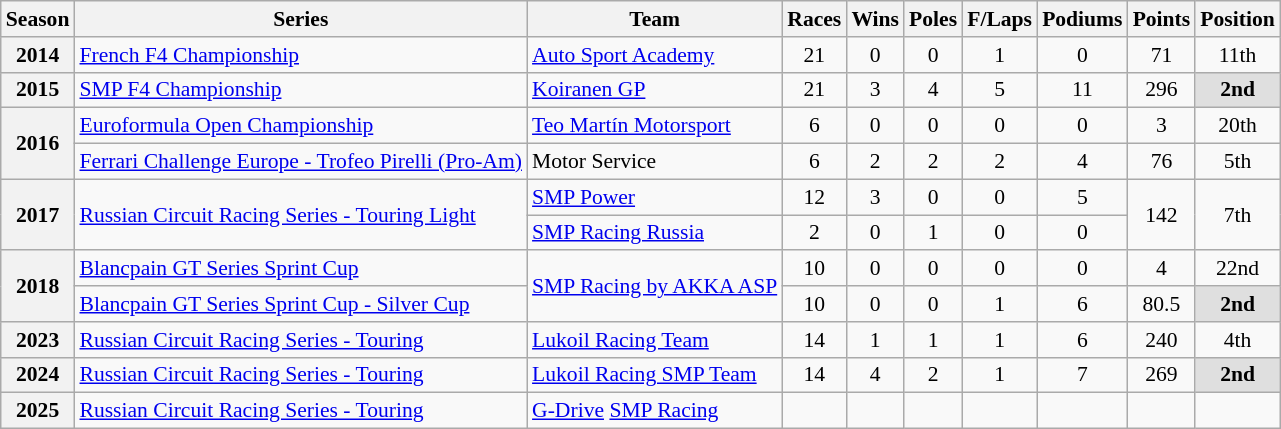<table class="wikitable" style="font-size: 90%; text-align:center">
<tr>
<th>Season</th>
<th>Series</th>
<th>Team</th>
<th>Races</th>
<th>Wins</th>
<th>Poles</th>
<th>F/Laps</th>
<th>Podiums</th>
<th>Points</th>
<th>Position</th>
</tr>
<tr>
<th>2014</th>
<td align=left><a href='#'>French F4 Championship</a></td>
<td align=left><a href='#'>Auto Sport Academy</a></td>
<td>21</td>
<td>0</td>
<td>0</td>
<td>1</td>
<td>0</td>
<td>71</td>
<td>11th</td>
</tr>
<tr>
<th>2015</th>
<td align=left><a href='#'>SMP F4 Championship</a></td>
<td align=left><a href='#'>Koiranen GP</a></td>
<td>21</td>
<td>3</td>
<td>4</td>
<td>5</td>
<td>11</td>
<td>296</td>
<td style="background:#DFDFDF;"><strong>2nd</strong></td>
</tr>
<tr>
<th rowspan="2">2016</th>
<td align=left><a href='#'>Euroformula Open Championship</a></td>
<td align=left><a href='#'>Teo Martín Motorsport</a></td>
<td>6</td>
<td>0</td>
<td>0</td>
<td>0</td>
<td>0</td>
<td>3</td>
<td>20th</td>
</tr>
<tr>
<td align=left><a href='#'>Ferrari Challenge Europe - Trofeo Pirelli (Pro-Am)</a></td>
<td align=left>Motor Service</td>
<td>6</td>
<td>2</td>
<td>2</td>
<td>2</td>
<td>4</td>
<td>76</td>
<td>5th</td>
</tr>
<tr>
<th rowspan=2>2017</th>
<td align=left rowspan=2><a href='#'>Russian Circuit Racing Series - Touring Light</a></td>
<td align=left><a href='#'>SMP Power</a></td>
<td>12</td>
<td>3</td>
<td>0</td>
<td>0</td>
<td>5</td>
<td rowspan=2>142</td>
<td rowspan=2>7th</td>
</tr>
<tr>
<td align=left><a href='#'>SMP Racing Russia</a></td>
<td>2</td>
<td>0</td>
<td>1</td>
<td>0</td>
<td>0</td>
</tr>
<tr>
<th rowspan=2>2018</th>
<td align=left><a href='#'>Blancpain GT Series Sprint Cup</a></td>
<td align=left rowspan=2><a href='#'>SMP Racing by AKKA ASP</a></td>
<td>10</td>
<td>0</td>
<td>0</td>
<td>0</td>
<td>0</td>
<td>4</td>
<td>22nd</td>
</tr>
<tr>
<td align=left><a href='#'>Blancpain GT Series Sprint Cup - Silver Cup</a></td>
<td>10</td>
<td>0</td>
<td>0</td>
<td>1</td>
<td>6</td>
<td>80.5</td>
<td style="background:#DFDFDF;"><strong>2nd</strong></td>
</tr>
<tr>
<th>2023</th>
<td align=left><a href='#'>Russian Circuit Racing Series - Touring</a></td>
<td align=left><a href='#'>Lukoil Racing Team</a></td>
<td>14</td>
<td>1</td>
<td>1</td>
<td>1</td>
<td>6</td>
<td>240</td>
<td>4th</td>
</tr>
<tr>
<th>2024</th>
<td align=left><a href='#'>Russian Circuit Racing Series - Touring</a></td>
<td align=left><a href='#'>Lukoil Racing SMP Team</a></td>
<td>14</td>
<td>4</td>
<td>2</td>
<td>1</td>
<td>7</td>
<td>269</td>
<td style="background:#DFDFDF;"><strong>2nd</strong></td>
</tr>
<tr>
<th>2025</th>
<td align="left"><a href='#'>Russian Circuit Racing Series - Touring</a></td>
<td align="left"><a href='#'>G-Drive</a> <a href='#'>SMP Racing</a></td>
<td></td>
<td></td>
<td></td>
<td></td>
<td></td>
<td></td>
<td></td>
</tr>
</table>
